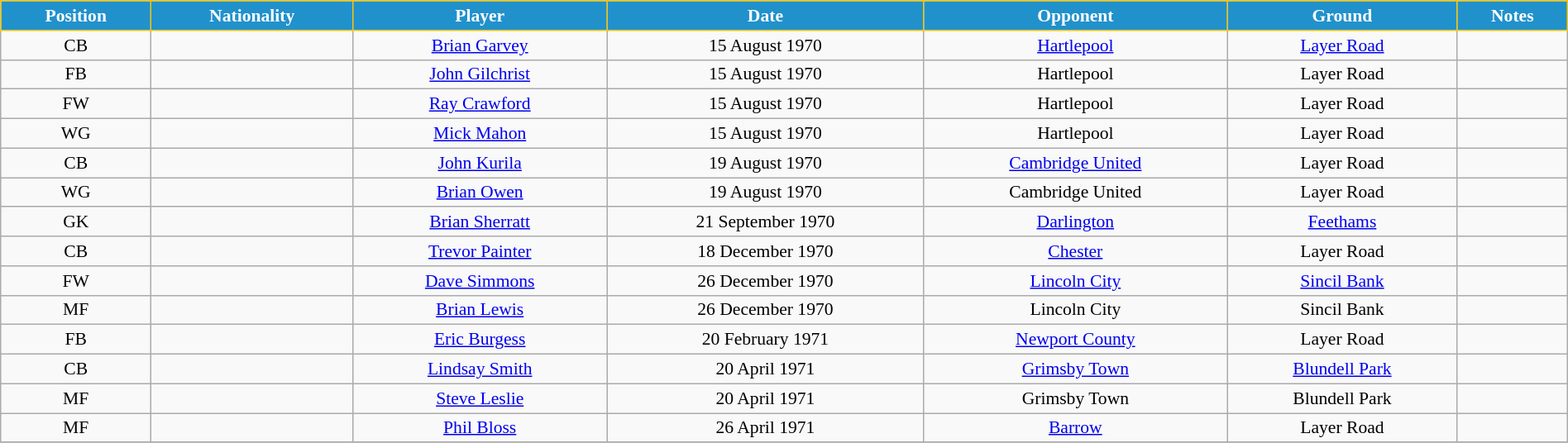<table class="wikitable" style="text-align:center; font-size:90%; width:100%;">
<tr>
<th style="background:#2191CC; color:white; border:1px solid #F7C408; text-align:center;">Position</th>
<th style="background:#2191CC; color:white; border:1px solid #F7C408; text-align:center;">Nationality</th>
<th style="background:#2191CC; color:white; border:1px solid #F7C408; text-align:center;">Player</th>
<th style="background:#2191CC; color:white; border:1px solid #F7C408; text-align:center;">Date</th>
<th style="background:#2191CC; color:white; border:1px solid #F7C408; text-align:center;">Opponent</th>
<th style="background:#2191CC; color:white; border:1px solid #F7C408; text-align:center;">Ground</th>
<th style="background:#2191CC; color:white; border:1px solid #F7C408; text-align:center;">Notes</th>
</tr>
<tr>
<td>CB</td>
<td></td>
<td><a href='#'>Brian Garvey</a></td>
<td>15 August 1970</td>
<td><a href='#'>Hartlepool</a></td>
<td><a href='#'>Layer Road</a></td>
<td></td>
</tr>
<tr>
<td>FB</td>
<td></td>
<td><a href='#'>John Gilchrist</a></td>
<td>15 August 1970</td>
<td>Hartlepool</td>
<td>Layer Road</td>
<td></td>
</tr>
<tr>
<td>FW</td>
<td></td>
<td><a href='#'>Ray Crawford</a></td>
<td>15 August 1970</td>
<td>Hartlepool</td>
<td>Layer Road</td>
<td></td>
</tr>
<tr>
<td>WG</td>
<td></td>
<td><a href='#'>Mick Mahon</a></td>
<td>15 August 1970</td>
<td>Hartlepool</td>
<td>Layer Road</td>
<td></td>
</tr>
<tr>
<td>CB</td>
<td></td>
<td><a href='#'>John Kurila</a></td>
<td>19 August 1970</td>
<td><a href='#'>Cambridge United</a></td>
<td>Layer Road</td>
<td></td>
</tr>
<tr>
<td>WG</td>
<td></td>
<td><a href='#'>Brian Owen</a></td>
<td>19 August 1970</td>
<td>Cambridge United</td>
<td>Layer Road</td>
<td></td>
</tr>
<tr>
<td>GK</td>
<td></td>
<td><a href='#'>Brian Sherratt</a></td>
<td>21 September 1970</td>
<td><a href='#'>Darlington</a></td>
<td><a href='#'>Feethams</a></td>
<td></td>
</tr>
<tr>
<td>CB</td>
<td></td>
<td><a href='#'>Trevor Painter</a></td>
<td>18 December 1970</td>
<td><a href='#'>Chester</a></td>
<td>Layer Road</td>
<td></td>
</tr>
<tr>
<td>FW</td>
<td></td>
<td><a href='#'>Dave Simmons</a></td>
<td>26 December 1970</td>
<td><a href='#'>Lincoln City</a></td>
<td><a href='#'>Sincil Bank</a></td>
<td></td>
</tr>
<tr>
<td>MF</td>
<td></td>
<td><a href='#'>Brian Lewis</a></td>
<td>26 December 1970</td>
<td>Lincoln City</td>
<td>Sincil Bank</td>
<td></td>
</tr>
<tr>
<td>FB</td>
<td></td>
<td><a href='#'>Eric Burgess</a></td>
<td>20 February 1971</td>
<td><a href='#'>Newport County</a></td>
<td>Layer Road</td>
<td></td>
</tr>
<tr>
<td>CB</td>
<td></td>
<td><a href='#'>Lindsay Smith</a></td>
<td>20 April 1971</td>
<td><a href='#'>Grimsby Town</a></td>
<td><a href='#'>Blundell Park</a></td>
<td></td>
</tr>
<tr>
<td>MF</td>
<td></td>
<td><a href='#'>Steve Leslie</a></td>
<td>20 April 1971</td>
<td>Grimsby Town</td>
<td>Blundell Park</td>
<td></td>
</tr>
<tr>
<td>MF</td>
<td></td>
<td><a href='#'>Phil Bloss</a></td>
<td>26 April 1971</td>
<td><a href='#'>Barrow</a></td>
<td>Layer Road</td>
<td></td>
</tr>
<tr>
</tr>
</table>
